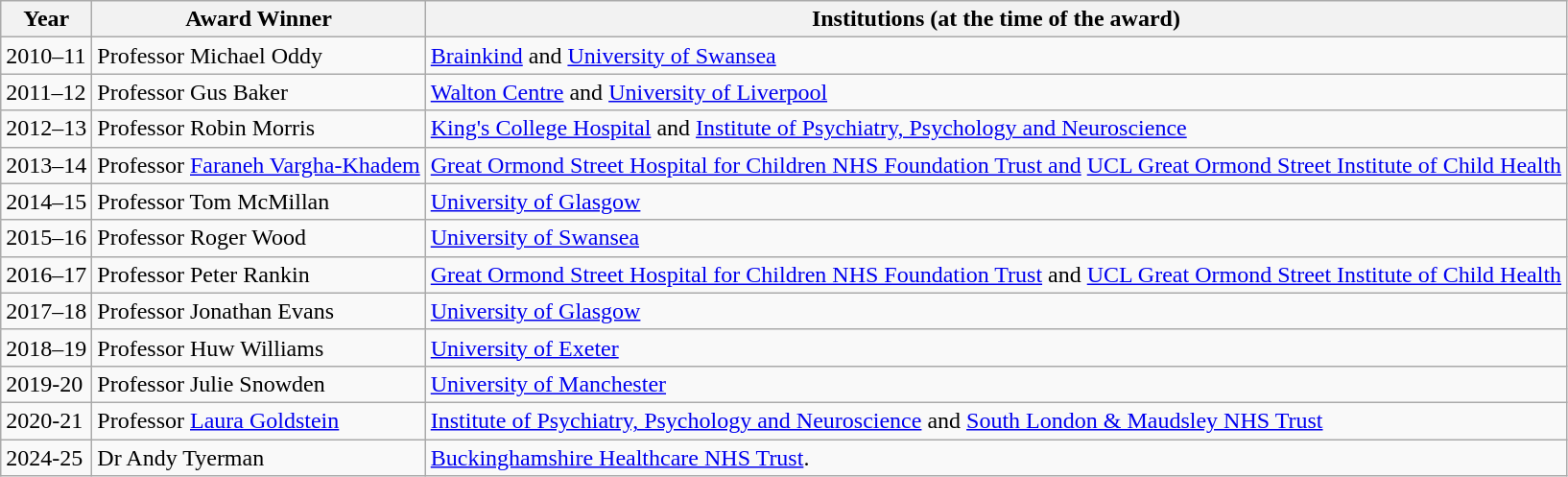<table class="wikitable sortable">
<tr>
<th>Year</th>
<th>Award Winner</th>
<th>Institutions (at the time of the award)</th>
</tr>
<tr>
<td>2010–11</td>
<td>Professor Michael Oddy</td>
<td><a href='#'>Brainkind</a> and <a href='#'>University of Swansea</a></td>
</tr>
<tr>
<td>2011–12</td>
<td>Professor Gus Baker</td>
<td><a href='#'>Walton Centre</a> and <a href='#'>University of Liverpool</a></td>
</tr>
<tr>
<td>2012–13</td>
<td>Professor Robin Morris</td>
<td><a href='#'>King's College Hospital</a> and <a href='#'>Institute of Psychiatry, Psychology and Neuroscience</a></td>
</tr>
<tr>
<td>2013–14</td>
<td>Professor <a href='#'>Faraneh Vargha-Khadem</a></td>
<td><a href='#'>Great Ormond Street Hospital for Children NHS Foundation Trust and</a> <a href='#'>UCL Great Ormond Street Institute of Child Health</a></td>
</tr>
<tr>
<td>2014–15</td>
<td>Professor Tom McMillan</td>
<td><a href='#'>University of Glasgow</a></td>
</tr>
<tr>
<td>2015–16</td>
<td>Professor Roger Wood</td>
<td><a href='#'>University of Swansea</a></td>
</tr>
<tr>
<td>2016–17</td>
<td>Professor Peter Rankin</td>
<td><a href='#'>Great Ormond Street Hospital for Children NHS Foundation Trust</a> and <a href='#'>UCL Great Ormond Street Institute of Child Health</a></td>
</tr>
<tr>
<td>2017–18</td>
<td>Professor Jonathan Evans</td>
<td><a href='#'>University of Glasgow</a></td>
</tr>
<tr>
<td>2018–19</td>
<td>Professor Huw Williams</td>
<td><a href='#'>University of Exeter</a></td>
</tr>
<tr>
<td>2019-20</td>
<td>Professor Julie Snowden</td>
<td><a href='#'>University of Manchester</a></td>
</tr>
<tr>
<td>2020-21</td>
<td>Professor <a href='#'>Laura Goldstein</a></td>
<td><a href='#'>Institute of Psychiatry, Psychology and Neuroscience</a> and <a href='#'>South London & Maudsley NHS Trust</a></td>
</tr>
<tr>
<td>2024-25</td>
<td>Dr Andy Tyerman</td>
<td><a href='#'>Buckinghamshire Healthcare NHS Trust</a>.</td>
</tr>
</table>
